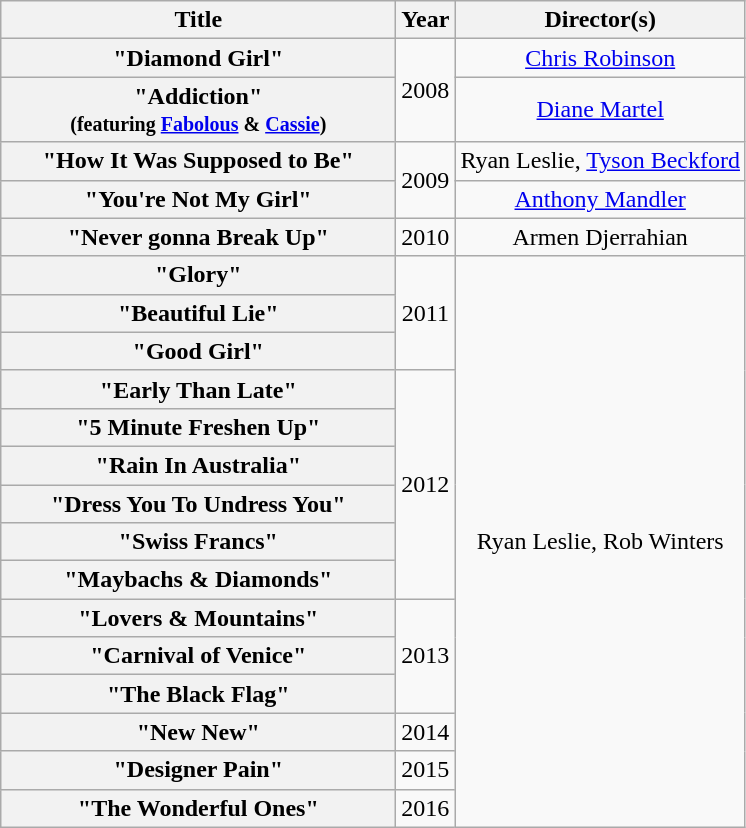<table class="wikitable plainrowheaders" style="text-align:center;" border="1">
<tr>
<th scope="col" style="width:16em;">Title</th>
<th scope="col">Year</th>
<th scope="col">Director(s)</th>
</tr>
<tr>
<th scope="row">"Diamond Girl"</th>
<td rowspan="2">2008</td>
<td><a href='#'>Chris Robinson</a></td>
</tr>
<tr>
<th scope="row">"Addiction"<br><small>(featuring <a href='#'>Fabolous</a> & <a href='#'>Cassie</a>)</small></th>
<td><a href='#'>Diane Martel</a></td>
</tr>
<tr>
<th scope="row">"How It Was Supposed to Be"</th>
<td rowspan="2">2009</td>
<td>Ryan Leslie, <a href='#'>Tyson Beckford</a></td>
</tr>
<tr>
<th scope="row">"You're Not My Girl"</th>
<td><a href='#'>Anthony Mandler</a></td>
</tr>
<tr>
<th scope="row">"Never gonna Break Up"</th>
<td rowspan="1">2010</td>
<td>Armen Djerrahian</td>
</tr>
<tr>
<th scope="row">"Glory"</th>
<td rowspan="3">2011</td>
<td rowspan="15">Ryan Leslie, Rob Winters</td>
</tr>
<tr>
<th scope="row">"Beautiful Lie"</th>
</tr>
<tr>
<th scope="row">"Good Girl"</th>
</tr>
<tr>
<th scope="row">"Early Than Late"</th>
<td rowspan="6">2012</td>
</tr>
<tr>
<th scope="row">"5 Minute Freshen Up"</th>
</tr>
<tr>
<th scope="row">"Rain In Australia"</th>
</tr>
<tr>
<th scope="row">"Dress You To Undress You"</th>
</tr>
<tr>
<th scope="row">"Swiss Francs"</th>
</tr>
<tr>
<th scope="row">"Maybachs & Diamonds"</th>
</tr>
<tr>
<th scope="row">"Lovers & Mountains"</th>
<td rowspan="3">2013</td>
</tr>
<tr>
<th scope="row">"Carnival of Venice"</th>
</tr>
<tr>
<th scope="row">"The Black Flag"</th>
</tr>
<tr>
<th scope="row">"New New"</th>
<td>2014</td>
</tr>
<tr>
<th scope="row">"Designer Pain"</th>
<td>2015</td>
</tr>
<tr>
<th scope="row">"The Wonderful Ones"</th>
<td>2016</td>
</tr>
</table>
